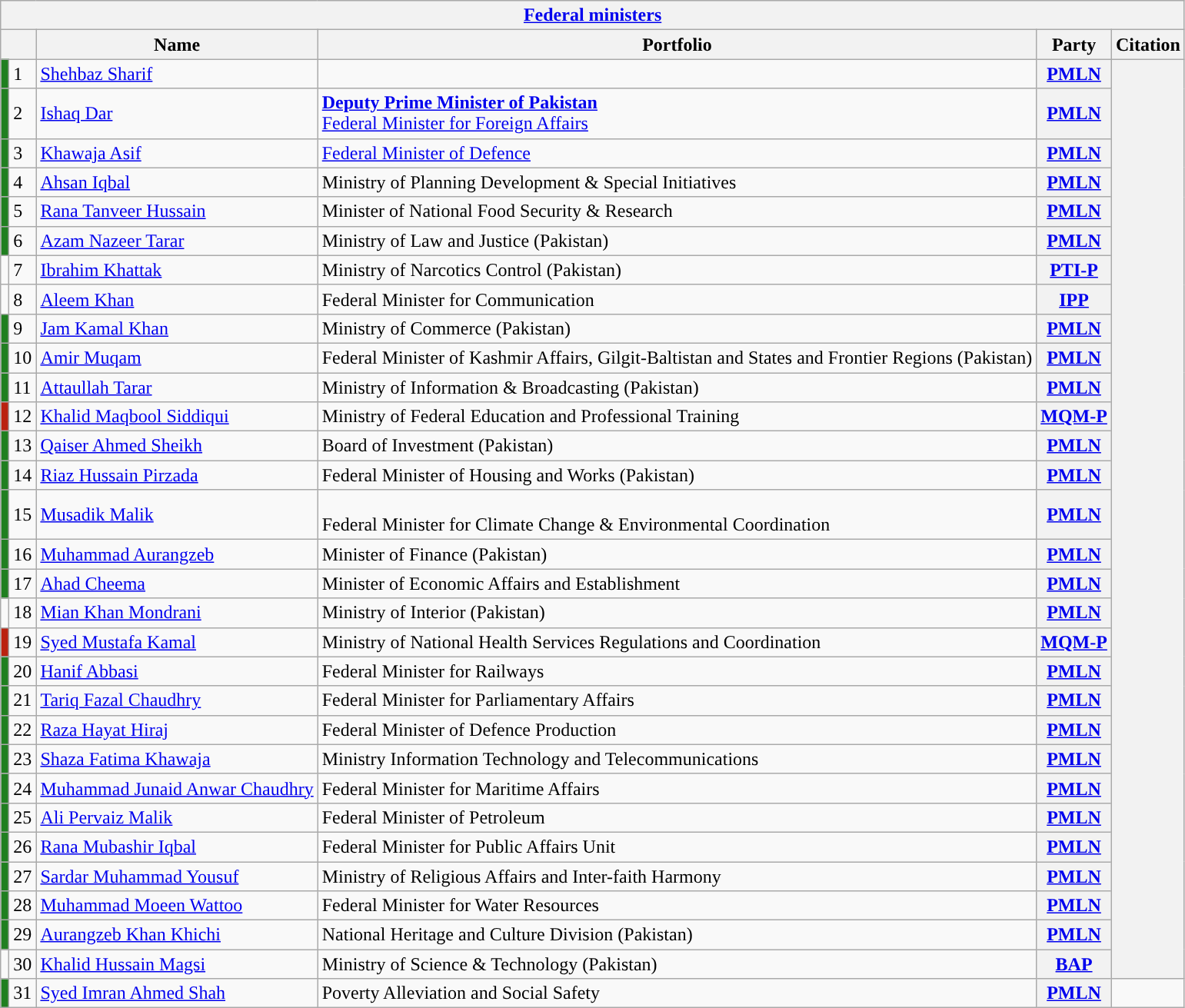<table class="wikitable sortable">
<tr>
<th colspan="6"><a href='#'>Federal ministers</a></th>
</tr>
<tr>
<th colspan="2"></th>
<th>Name</th>
<th>Portfolio</th>
<th>Party</th>
<th>Citation</th>
</tr>
<tr>
<td align="center" style="background-color: #207F20"></td>
<td>1</td>
<td><a href='#'>Shehbaz Sharif</a></td>
<td><br></td>
<th><a href='#'>PMLN</a></th>
<th rowspan="30"></th>
</tr>
<tr>
<td align="center" style="background-color: #207F20"></td>
<td>2</td>
<td><a href='#'>Ishaq Dar</a></td>
<td><strong><a href='#'>Deputy Prime Minister of Pakistan</a></strong><br><a href='#'>Federal Minister for Foreign Affairs</a></td>
<th><a href='#'>PMLN</a></th>
</tr>
<tr>
<td align=center style="background-color: #207F20"></td>
<td>3</td>
<td><a href='#'>Khawaja Asif</a></td>
<td><a href='#'>Federal Minister of Defence</a></td>
<th><a href='#'>PMLN</a></th>
</tr>
<tr>
<td align=center style="background-color: #207F20"></td>
<td>4</td>
<td><a href='#'>Ahsan Iqbal</a></td>
<td>Ministry of Planning Development & Special Initiatives</td>
<th><a href='#'>PMLN</a></th>
</tr>
<tr>
<td align=center style="background-color: #207F20"></td>
<td>5</td>
<td><a href='#'>Rana Tanveer Hussain</a></td>
<td>Minister of National Food Security & Research</td>
<th><a href='#'>PMLN</a></th>
</tr>
<tr>
<td align=center style="background-color: #207F20"></td>
<td>6</td>
<td><a href='#'>Azam Nazeer Tarar</a></td>
<td>Ministry of Law and Justice (Pakistan)</td>
<th><a href='#'>PMLN</a></th>
</tr>
<tr>
<td align=center style="background-color: "></td>
<td>7</td>
<td><a href='#'>Ibrahim Khattak</a></td>
<td>Ministry of Narcotics Control (Pakistan)</td>
<th><a href='#'>PTI-P</a></th>
</tr>
<tr>
<td align=center style="background-color: "></td>
<td>8</td>
<td><a href='#'>Aleem Khan</a></td>
<td>Federal Minister for Communication</td>
<th><a href='#'>IPP</a></th>
</tr>
<tr>
<td align=center style="background-color: #207F20"></td>
<td>9</td>
<td><a href='#'>Jam Kamal Khan</a></td>
<td>Ministry of Commerce (Pakistan)</td>
<th><a href='#'>PMLN</a></th>
</tr>
<tr>
<td align=center style="background-color: #207F20"></td>
<td>10</td>
<td><a href='#'>Amir Muqam</a></td>
<td>Federal Minister of Kashmir Affairs,  Gilgit-Baltistan and States and Frontier Regions (Pakistan)</td>
<th><a href='#'>PMLN</a></th>
</tr>
<tr>
<td align=center style="background-color: #207F20"></td>
<td>11</td>
<td><a href='#'>Attaullah Tarar</a></td>
<td>Ministry of Information & Broadcasting (Pakistan)</td>
<th><a href='#'>PMLN</a></th>
</tr>
<tr>
<td align=center style="background-color: #BA2210"></td>
<td>12</td>
<td><a href='#'>Khalid Maqbool Siddiqui</a></td>
<td>Ministry of Federal Education and Professional Training</td>
<th><a href='#'>MQM-P</a></th>
</tr>
<tr>
<td align=center style="background-color: #207F20"></td>
<td>13</td>
<td><a href='#'>Qaiser Ahmed Sheikh</a></td>
<td>Board of Investment (Pakistan)</td>
<th><a href='#'>PMLN</a></th>
</tr>
<tr>
<td align=center style="background-color: #207F20"></td>
<td>14</td>
<td><a href='#'>Riaz Hussain Pirzada</a></td>
<td>Federal Minister of Housing and Works (Pakistan)</td>
<th><a href='#'>PMLN</a></th>
</tr>
<tr>
<td align=center style="background-color: #207F20"></td>
<td>15</td>
<td><a href='#'>Musadik Malik</a></td>
<td><br>Federal Minister for Climate Change & Environmental Coordination</td>
<th><a href='#'>PMLN</a></th>
</tr>
<tr>
<td align=center style="background-color: #207F20"></td>
<td>16</td>
<td><a href='#'>Muhammad Aurangzeb</a></td>
<td>Minister of Finance (Pakistan)</td>
<th><a href='#'>PMLN</a></th>
</tr>
<tr>
<td align=center style="background-color: #207F20"></td>
<td>17</td>
<td><a href='#'>Ahad Cheema</a></td>
<td>Minister of Economic Affairs and Establishment</td>
<th><a href='#'>PMLN</a></th>
</tr>
<tr>
<td align="center" style="background-color: "></td>
<td>18</td>
<td><a href='#'>Mian Khan Mondrani</a></td>
<td>Ministry of Interior (Pakistan)</td>
<th><a href='#'>PMLN</a></th>
</tr>
<tr>
<td align=center style="background-color: #BA2210"></td>
<td>19</td>
<td><a href='#'>Syed Mustafa Kamal</a></td>
<td>Ministry of National Health Services Regulations and Coordination</td>
<th><a href='#'>MQM-P</a></th>
</tr>
<tr>
<td align=center style="background-color: #207F20"></td>
<td>20</td>
<td><a href='#'>Hanif Abbasi</a></td>
<td>Federal Minister for Railways</td>
<th><a href='#'>PMLN</a></th>
</tr>
<tr>
<td align=center style="background-color: #207F20"></td>
<td>21</td>
<td><a href='#'>Tariq Fazal Chaudhry</a></td>
<td>Federal Minister for Parliamentary Affairs</td>
<th><a href='#'>PMLN</a></th>
</tr>
<tr>
<td align=center style="background-color: #207F20"></td>
<td>22</td>
<td><a href='#'>Raza Hayat Hiraj</a></td>
<td>Federal Minister of Defence Production</td>
<th><a href='#'>PMLN</a></th>
</tr>
<tr>
<td align=center style="background-color: #207F20"></td>
<td>23</td>
<td><a href='#'>Shaza Fatima Khawaja</a></td>
<td>Ministry Information Technology and Telecommunications</td>
<th><a href='#'>PMLN</a></th>
</tr>
<tr>
<td align=center style="background-color: #207F20"></td>
<td>24</td>
<td><a href='#'>Muhammad Junaid Anwar Chaudhry</a></td>
<td>Federal Minister for Maritime Affairs</td>
<th><a href='#'>PMLN</a></th>
</tr>
<tr>
<td align=center style="background-color: #207F20"></td>
<td>25</td>
<td><a href='#'>Ali Pervaiz Malik</a></td>
<td>Federal Minister of Petroleum</td>
<th><a href='#'>PMLN</a></th>
</tr>
<tr>
<td align=center style="background-color: #207F20"></td>
<td>26</td>
<td><a href='#'>Rana Mubashir Iqbal</a></td>
<td>Federal Minister for Public Affairs Unit</td>
<th><a href='#'>PMLN</a></th>
</tr>
<tr>
<td align=center style="background-color: #207F20"></td>
<td>27</td>
<td><a href='#'>Sardar Muhammad Yousuf</a></td>
<td>Ministry of Religious Affairs and Inter-faith Harmony</td>
<th><a href='#'>PMLN</a></th>
</tr>
<tr>
<td align=center style="background-color: #207F20"></td>
<td>28</td>
<td><a href='#'>Muhammad Moeen Wattoo</a></td>
<td>Federal Minister for Water Resources</td>
<th><a href='#'>PMLN</a></th>
</tr>
<tr>
<td align=center style="background-color: #207F20"></td>
<td>29</td>
<td><a href='#'>Aurangzeb Khan Khichi</a></td>
<td>National Heritage and Culture Division (Pakistan)</td>
<th><a href='#'>PMLN</a></th>
</tr>
<tr>
<td align=center style="background-color: "></td>
<td>30</td>
<td><a href='#'>Khalid Hussain Magsi</a></td>
<td>Ministry of Science & Technology (Pakistan)</td>
<th><a href='#'>BAP</a></th>
</tr>
<tr>
<td align=center style="background-color: #207F20"></td>
<td>31</td>
<td><a href='#'>Syed Imran Ahmed Shah</a></td>
<td>Poverty Alleviation and Social Safety</td>
<th><a href='#'>PMLN</a></th>
</tr>
</table>
